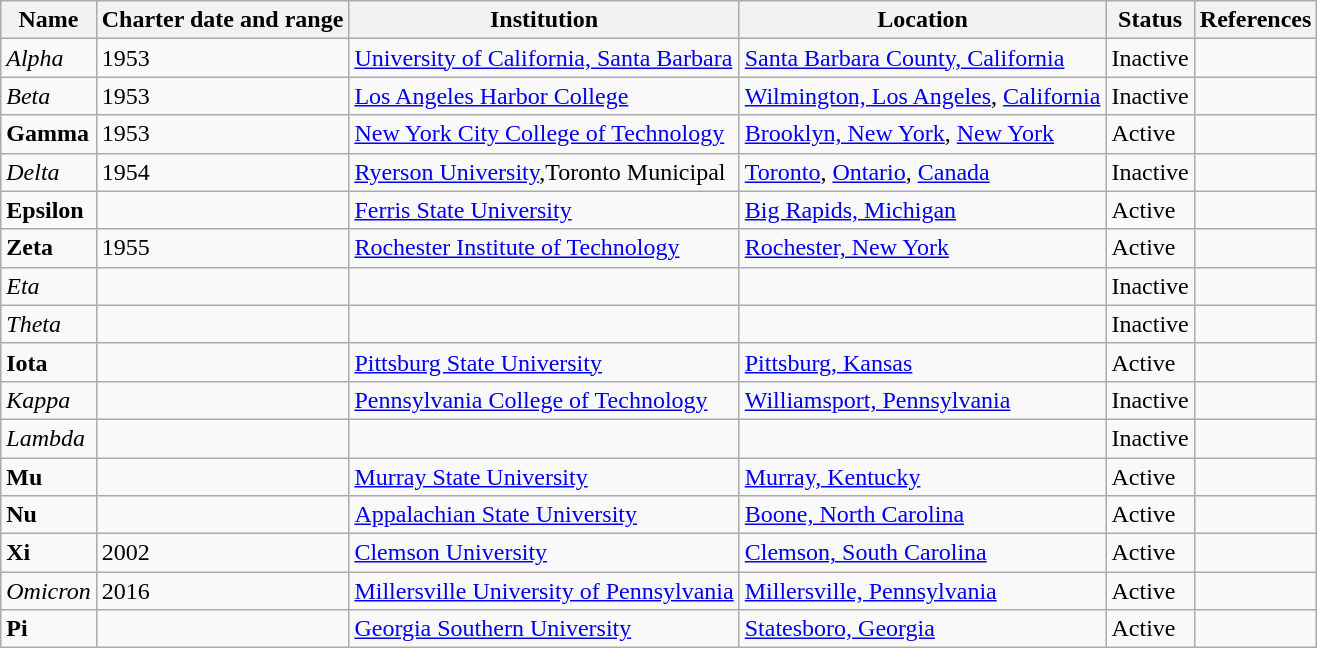<table class="wikitable sortable">
<tr>
<th>Name</th>
<th>Charter date and range</th>
<th>Institution</th>
<th>Location</th>
<th>Status</th>
<th>References</th>
</tr>
<tr>
<td><em>Alpha</em></td>
<td>1953</td>
<td><a href='#'>University of California, Santa Barbara</a></td>
<td><a href='#'>Santa Barbara County, California</a></td>
<td>Inactive</td>
<td></td>
</tr>
<tr>
<td><em>Beta</em></td>
<td>1953</td>
<td><a href='#'>Los Angeles Harbor College</a></td>
<td><a href='#'>Wilmington, Los Angeles</a>, <a href='#'>California</a></td>
<td>Inactive</td>
<td></td>
</tr>
<tr>
<td><strong>Gamma</strong></td>
<td>1953</td>
<td><a href='#'>New York City College of Technology</a></td>
<td><a href='#'>Brooklyn, New York</a>, <a href='#'>New York</a></td>
<td>Active</td>
<td></td>
</tr>
<tr>
<td><em>Delta</em></td>
<td>1954</td>
<td><a href='#'>Ryerson University</a>,Toronto Municipal</td>
<td><a href='#'>Toronto</a>, <a href='#'>Ontario</a>, <a href='#'>Canada</a></td>
<td>Inactive</td>
<td></td>
</tr>
<tr>
<td><strong>Epsilon</strong></td>
<td></td>
<td><a href='#'>Ferris State University</a></td>
<td><a href='#'>Big Rapids, Michigan</a></td>
<td>Active</td>
<td></td>
</tr>
<tr>
<td><strong>Zeta</strong></td>
<td>1955</td>
<td><a href='#'>Rochester Institute of Technology</a></td>
<td><a href='#'>Rochester, New York</a></td>
<td>Active</td>
<td></td>
</tr>
<tr>
<td><em>Eta</em></td>
<td></td>
<td></td>
<td></td>
<td>Inactive</td>
<td></td>
</tr>
<tr>
<td><em>Theta</em></td>
<td></td>
<td></td>
<td></td>
<td>Inactive</td>
<td></td>
</tr>
<tr>
<td><strong>Iota</strong></td>
<td></td>
<td><a href='#'>Pittsburg State University</a></td>
<td><a href='#'>Pittsburg, Kansas</a></td>
<td>Active</td>
<td></td>
</tr>
<tr>
<td><em>Kappa</em></td>
<td></td>
<td><a href='#'>Pennsylvania College of Technology</a></td>
<td><a href='#'>Williamsport, Pennsylvania</a></td>
<td>Inactive</td>
<td></td>
</tr>
<tr>
<td><em>Lambda</em></td>
<td></td>
<td></td>
<td></td>
<td>Inactive</td>
<td></td>
</tr>
<tr>
<td><strong>Mu</strong></td>
<td></td>
<td><a href='#'>Murray State University</a></td>
<td><a href='#'>Murray, Kentucky</a></td>
<td>Active</td>
<td></td>
</tr>
<tr>
<td><strong>Nu</strong></td>
<td></td>
<td><a href='#'>Appalachian State University</a></td>
<td><a href='#'>Boone, North Carolina</a></td>
<td>Active</td>
<td></td>
</tr>
<tr>
<td><strong>Xi</strong></td>
<td>2002</td>
<td><a href='#'>Clemson University</a></td>
<td><a href='#'>Clemson, South Carolina</a></td>
<td>Active</td>
<td></td>
</tr>
<tr>
<td><em>Omicron</em></td>
<td>2016</td>
<td><a href='#'>Millersville University of Pennsylvania</a></td>
<td><a href='#'>Millersville, Pennsylvania</a></td>
<td>Active</td>
<td></td>
</tr>
<tr>
<td><strong>Pi</strong></td>
<td></td>
<td><a href='#'>Georgia Southern University</a></td>
<td><a href='#'>Statesboro, Georgia</a></td>
<td>Active</td>
<td></td>
</tr>
</table>
